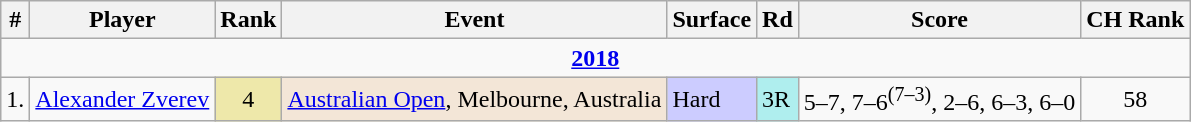<table class="wikitable sortable">
<tr>
<th>#</th>
<th>Player</th>
<th>Rank</th>
<th>Event</th>
<th>Surface</th>
<th>Rd</th>
<th>Score</th>
<th>CH Rank</th>
</tr>
<tr>
<td colspan=8 style=text-align:center><strong><a href='#'>2018</a></strong></td>
</tr>
<tr>
<td>1.</td>
<td> <a href='#'>Alexander Zverev</a></td>
<td align=center bgcolor=EEE8AA>4</td>
<td bgcolor=f3e6d7><a href='#'>Australian Open</a>, Melbourne, Australia</td>
<td bgcolor=ccccff>Hard</td>
<td bgcolor=afeeee>3R</td>
<td>5–7, 7–6<sup>(7–3)</sup>, 2–6, 6–3, 6–0</td>
<td align=center>58</td>
</tr>
</table>
